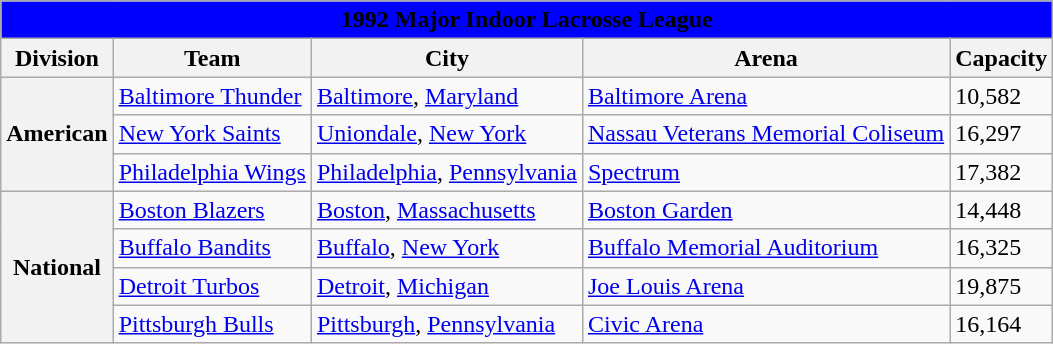<table class="wikitable" style="width:auto">
<tr>
<td bgcolor="#0000FF" align="center" colspan="6"><strong><span>1992 Major Indoor Lacrosse League</span></strong></td>
</tr>
<tr>
<th>Division</th>
<th><strong>Team</strong></th>
<th><strong>City</strong></th>
<th><strong>Arena</strong></th>
<th><strong>Capacity</strong></th>
</tr>
<tr>
<th rowspan="3">American</th>
<td><a href='#'>Baltimore Thunder</a></td>
<td><a href='#'>Baltimore</a>, <a href='#'>Maryland</a></td>
<td><a href='#'>Baltimore Arena</a></td>
<td>10,582</td>
</tr>
<tr>
<td><a href='#'>New York Saints</a></td>
<td><a href='#'>Uniondale</a>, <a href='#'>New York</a></td>
<td><a href='#'>Nassau Veterans Memorial Coliseum</a></td>
<td>16,297</td>
</tr>
<tr>
<td><a href='#'>Philadelphia Wings</a></td>
<td><a href='#'>Philadelphia</a>, <a href='#'>Pennsylvania</a></td>
<td><a href='#'>Spectrum</a></td>
<td>17,382</td>
</tr>
<tr>
<th rowspan="4">National</th>
<td><a href='#'>Boston Blazers</a></td>
<td><a href='#'>Boston</a>, <a href='#'>Massachusetts</a></td>
<td><a href='#'>Boston Garden</a></td>
<td>14,448</td>
</tr>
<tr>
<td><a href='#'>Buffalo Bandits</a></td>
<td><a href='#'>Buffalo</a>, <a href='#'>New York</a></td>
<td><a href='#'>Buffalo Memorial Auditorium</a></td>
<td>16,325</td>
</tr>
<tr>
<td><a href='#'>Detroit Turbos</a></td>
<td><a href='#'>Detroit</a>, <a href='#'>Michigan</a></td>
<td><a href='#'>Joe Louis Arena</a></td>
<td>19,875</td>
</tr>
<tr>
<td><a href='#'>Pittsburgh Bulls</a></td>
<td><a href='#'>Pittsburgh</a>, <a href='#'>Pennsylvania</a></td>
<td><a href='#'>Civic Arena</a></td>
<td>16,164</td>
</tr>
</table>
